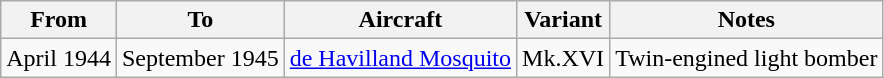<table class="wikitable">
<tr>
<th>From</th>
<th>To</th>
<th>Aircraft</th>
<th>Variant</th>
<th>Notes</th>
</tr>
<tr>
<td>April 1944</td>
<td>September 1945</td>
<td><a href='#'>de Havilland Mosquito</a></td>
<td>Mk.XVI</td>
<td>Twin-engined light bomber</td>
</tr>
</table>
